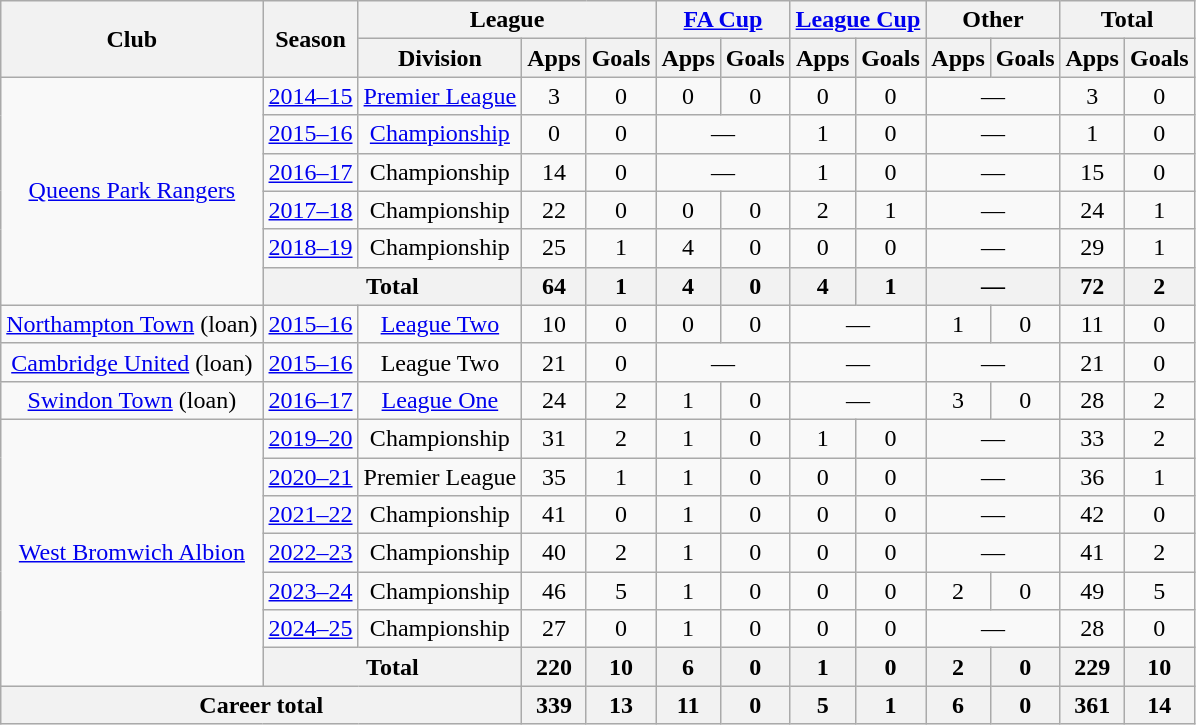<table class=wikitable style="text-align:center">
<tr>
<th rowspan=2>Club</th>
<th rowspan=2>Season</th>
<th colspan=3>League</th>
<th colspan=2><a href='#'>FA Cup</a></th>
<th colspan=2><a href='#'>League Cup</a></th>
<th colspan=2>Other</th>
<th colspan=2>Total</th>
</tr>
<tr>
<th>Division</th>
<th>Apps</th>
<th>Goals</th>
<th>Apps</th>
<th>Goals</th>
<th>Apps</th>
<th>Goals</th>
<th>Apps</th>
<th>Goals</th>
<th>Apps</th>
<th>Goals</th>
</tr>
<tr>
<td rowspan="6"><a href='#'>Queens Park Rangers</a></td>
<td><a href='#'>2014–15</a></td>
<td><a href='#'>Premier League</a></td>
<td>3</td>
<td>0</td>
<td>0</td>
<td>0</td>
<td>0</td>
<td>0</td>
<td colspan=2>—</td>
<td>3</td>
<td>0</td>
</tr>
<tr>
<td><a href='#'>2015–16</a></td>
<td><a href='#'>Championship</a></td>
<td>0</td>
<td>0</td>
<td colspan=2>—</td>
<td>1</td>
<td>0</td>
<td colspan=2>—</td>
<td>1</td>
<td>0</td>
</tr>
<tr>
<td><a href='#'>2016–17</a></td>
<td>Championship</td>
<td>14</td>
<td>0</td>
<td colspan=2>—</td>
<td>1</td>
<td>0</td>
<td colspan=2>—</td>
<td>15</td>
<td>0</td>
</tr>
<tr>
<td><a href='#'>2017–18</a></td>
<td>Championship</td>
<td>22</td>
<td>0</td>
<td>0</td>
<td>0</td>
<td>2</td>
<td>1</td>
<td colspan=2>—</td>
<td>24</td>
<td>1</td>
</tr>
<tr>
<td><a href='#'>2018–19</a></td>
<td>Championship</td>
<td>25</td>
<td>1</td>
<td>4</td>
<td>0</td>
<td>0</td>
<td>0</td>
<td colspan=2>—</td>
<td>29</td>
<td>1</td>
</tr>
<tr>
<th colspan="2">Total</th>
<th>64</th>
<th>1</th>
<th>4</th>
<th>0</th>
<th>4</th>
<th>1</th>
<th colspan=2>—</th>
<th>72</th>
<th>2</th>
</tr>
<tr>
<td><a href='#'>Northampton Town</a> (loan)</td>
<td><a href='#'>2015–16</a></td>
<td><a href='#'>League Two</a></td>
<td>10</td>
<td>0</td>
<td>0</td>
<td>0</td>
<td colspan=2>—</td>
<td>1</td>
<td>0</td>
<td>11</td>
<td>0</td>
</tr>
<tr>
<td><a href='#'>Cambridge United</a> (loan)</td>
<td><a href='#'>2015–16</a></td>
<td>League Two</td>
<td>21</td>
<td>0</td>
<td colspan=2>—</td>
<td colspan=2>—</td>
<td colspan=2>—</td>
<td>21</td>
<td>0</td>
</tr>
<tr>
<td><a href='#'>Swindon Town</a> (loan)</td>
<td><a href='#'>2016–17</a></td>
<td><a href='#'>League One</a></td>
<td>24</td>
<td>2</td>
<td>1</td>
<td>0</td>
<td colspan=2>—</td>
<td>3</td>
<td>0</td>
<td>28</td>
<td>2</td>
</tr>
<tr>
<td rowspan=7><a href='#'>West Bromwich Albion</a></td>
<td><a href='#'>2019–20</a></td>
<td>Championship</td>
<td>31</td>
<td>2</td>
<td>1</td>
<td>0</td>
<td>1</td>
<td>0</td>
<td colspan=2>—</td>
<td>33</td>
<td>2</td>
</tr>
<tr>
<td><a href='#'>2020–21</a></td>
<td>Premier League</td>
<td>35</td>
<td>1</td>
<td>1</td>
<td>0</td>
<td>0</td>
<td>0</td>
<td colspan=2>—</td>
<td>36</td>
<td>1</td>
</tr>
<tr>
<td><a href='#'>2021–22</a></td>
<td>Championship</td>
<td>41</td>
<td>0</td>
<td>1</td>
<td>0</td>
<td>0</td>
<td>0</td>
<td colspan=2>—</td>
<td>42</td>
<td>0</td>
</tr>
<tr>
<td><a href='#'>2022–23</a></td>
<td>Championship</td>
<td>40</td>
<td>2</td>
<td>1</td>
<td>0</td>
<td>0</td>
<td>0</td>
<td colspan=2>—</td>
<td>41</td>
<td>2</td>
</tr>
<tr>
<td><a href='#'>2023–24</a></td>
<td>Championship</td>
<td>46</td>
<td>5</td>
<td>1</td>
<td>0</td>
<td>0</td>
<td>0</td>
<td>2</td>
<td>0</td>
<td>49</td>
<td>5</td>
</tr>
<tr>
<td><a href='#'>2024–25</a></td>
<td>Championship</td>
<td>27</td>
<td>0</td>
<td>1</td>
<td>0</td>
<td>0</td>
<td>0</td>
<td colspan=2>—</td>
<td>28</td>
<td>0</td>
</tr>
<tr>
<th colspan=2>Total</th>
<th>220</th>
<th>10</th>
<th>6</th>
<th>0</th>
<th>1</th>
<th>0</th>
<th>2</th>
<th>0</th>
<th>229</th>
<th>10</th>
</tr>
<tr>
<th colspan="3">Career total</th>
<th>339</th>
<th>13</th>
<th>11</th>
<th>0</th>
<th>5</th>
<th>1</th>
<th>6</th>
<th>0</th>
<th>361</th>
<th>14</th>
</tr>
</table>
